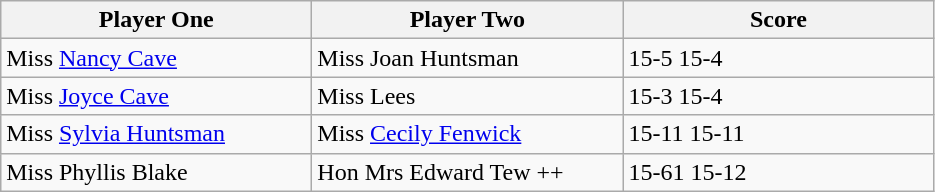<table class="wikitable">
<tr>
<th width=200>Player One</th>
<th width=200>Player Two</th>
<th width=200>Score</th>
</tr>
<tr>
<td> Miss <a href='#'>Nancy Cave</a></td>
<td> Miss Joan Huntsman</td>
<td>15-5 15-4</td>
</tr>
<tr>
<td> Miss <a href='#'>Joyce Cave</a></td>
<td> Miss Lees</td>
<td>15-3 15-4</td>
</tr>
<tr>
<td> Miss <a href='#'>Sylvia Huntsman</a></td>
<td> Miss <a href='#'>Cecily Fenwick</a></td>
<td>15-11 15-11</td>
</tr>
<tr>
<td> Miss Phyllis Blake</td>
<td> Hon Mrs Edward Tew ++</td>
<td>15-61 15-12</td>
</tr>
</table>
